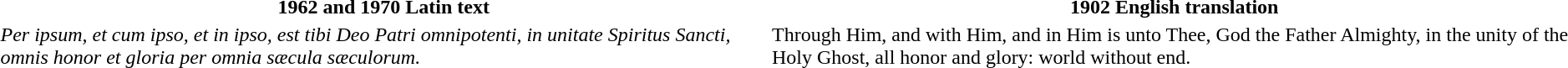<table>
<tr>
<th>1962 and 1970 Latin text</th>
<th>1902 English translation</th>
</tr>
<tr>
<td><em>Per ipsum, et cum ipso, et in ipso, est tibi Deo Patri omnipotenti, in unitate Spiritus Sancti, omnis honor et gloria per omnia sæcula sæculorum.</em></td>
<td>Through Him, and with Him, and in Him is unto Thee, God the Father Almighty, in the unity of the Holy Ghost, all honor and glory: world without end.</td>
</tr>
</table>
